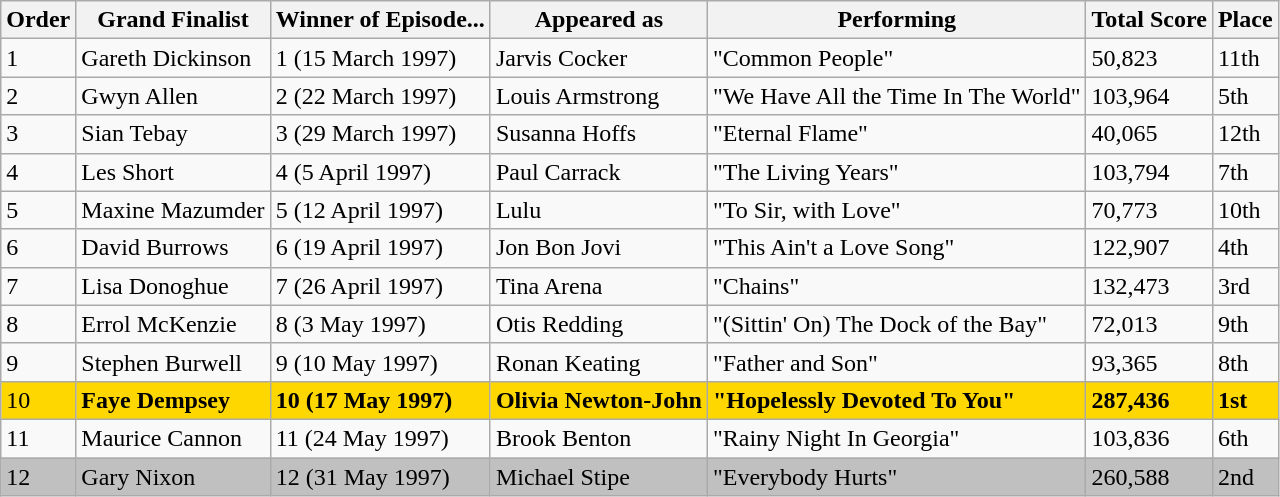<table class="wikitable sortable">
<tr>
<th>Order</th>
<th>Grand Finalist</th>
<th>Winner of Episode...</th>
<th>Appeared as</th>
<th>Performing</th>
<th>Total Score</th>
<th>Place</th>
</tr>
<tr>
<td>1</td>
<td>Gareth Dickinson</td>
<td>1 (15 March 1997)</td>
<td>Jarvis Cocker</td>
<td>"Common People"</td>
<td>50,823</td>
<td>11th</td>
</tr>
<tr>
<td>2</td>
<td>Gwyn Allen</td>
<td>2 (22 March 1997)</td>
<td>Louis Armstrong</td>
<td>"We Have All the Time In The World"</td>
<td>103,964</td>
<td>5th</td>
</tr>
<tr>
<td>3</td>
<td>Sian Tebay</td>
<td>3 (29 March 1997)</td>
<td>Susanna Hoffs</td>
<td>"Eternal Flame"</td>
<td>40,065</td>
<td>12th</td>
</tr>
<tr>
<td>4</td>
<td>Les Short</td>
<td>4 (5 April 1997)</td>
<td>Paul Carrack</td>
<td>"The Living Years"</td>
<td>103,794</td>
<td>7th</td>
</tr>
<tr>
<td>5</td>
<td>Maxine Mazumder</td>
<td>5 (12 April 1997)</td>
<td>Lulu</td>
<td>"To Sir, with Love"</td>
<td>70,773</td>
<td>10th</td>
</tr>
<tr>
<td>6</td>
<td>David Burrows</td>
<td>6 (19 April 1997)</td>
<td>Jon Bon Jovi</td>
<td>"This Ain't a Love Song"</td>
<td>122,907</td>
<td>4th</td>
</tr>
<tr>
<td>7</td>
<td>Lisa Donoghue</td>
<td>7 (26 April 1997)</td>
<td>Tina Arena</td>
<td>"Chains"</td>
<td>132,473</td>
<td>3rd</td>
</tr>
<tr>
<td>8</td>
<td>Errol McKenzie</td>
<td>8 (3 May 1997)</td>
<td>Otis Redding</td>
<td>"(Sittin' On) The Dock of the Bay"</td>
<td>72,013</td>
<td>9th</td>
</tr>
<tr>
<td>9</td>
<td>Stephen Burwell</td>
<td>9 (10 May 1997)</td>
<td>Ronan Keating</td>
<td>"Father and Son"</td>
<td>93,365</td>
<td>8th</td>
</tr>
<tr style="background:gold;">
<td>10</td>
<td><strong>Faye Dempsey</strong></td>
<td><strong>10 (17 May 1997)</strong></td>
<td><strong>Olivia Newton-John</strong></td>
<td><strong>"Hopelessly Devoted To You"</strong></td>
<td><strong>287,436</strong></td>
<td><strong>1st</strong></td>
</tr>
<tr>
<td>11</td>
<td>Maurice Cannon</td>
<td>11 (24 May 1997)</td>
<td>Brook Benton</td>
<td>"Rainy Night In Georgia"</td>
<td>103,836</td>
<td>6th</td>
</tr>
<tr style="background:silver;">
<td>12</td>
<td>Gary Nixon</td>
<td>12 (31 May 1997)</td>
<td>Michael Stipe</td>
<td>"Everybody Hurts"</td>
<td>260,588</td>
<td>2nd</td>
</tr>
</table>
